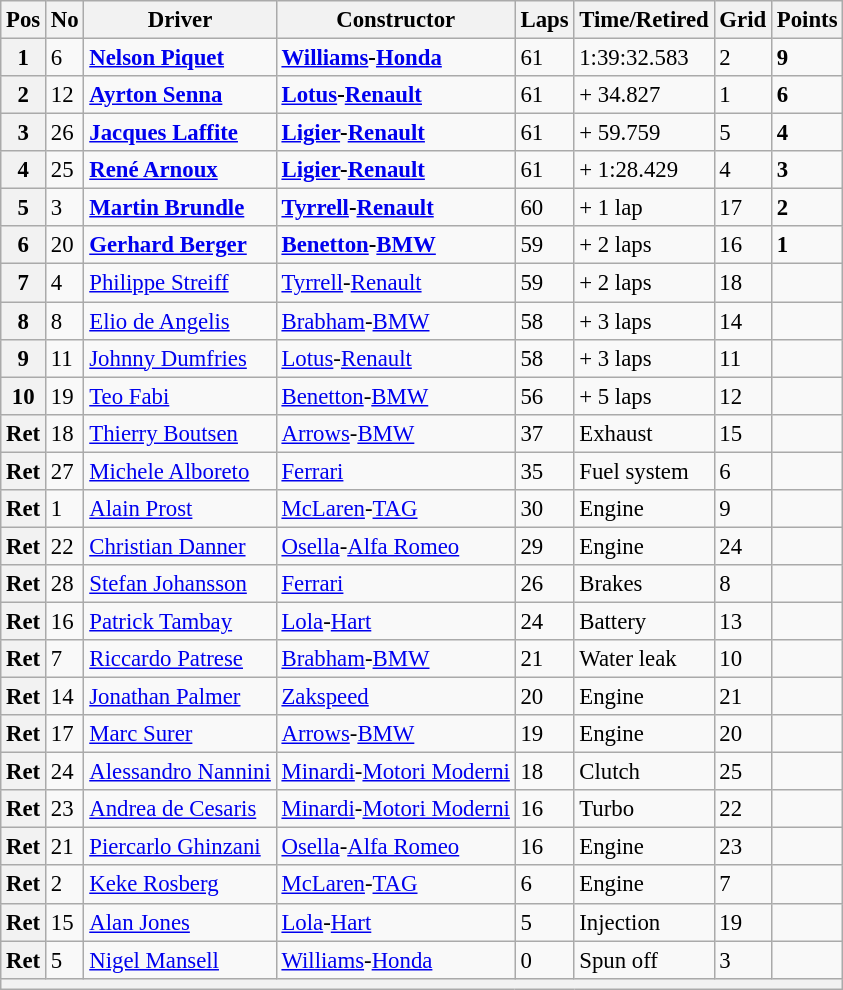<table class="wikitable" style="font-size: 95%;">
<tr>
<th>Pos</th>
<th>No</th>
<th>Driver</th>
<th>Constructor</th>
<th>Laps</th>
<th>Time/Retired</th>
<th>Grid</th>
<th>Points</th>
</tr>
<tr>
<th>1</th>
<td>6</td>
<td> <strong><a href='#'>Nelson Piquet</a></strong></td>
<td><strong><a href='#'>Williams</a>-<a href='#'>Honda</a></strong></td>
<td>61</td>
<td>1:39:32.583</td>
<td>2</td>
<td><strong>9</strong></td>
</tr>
<tr>
<th>2</th>
<td>12</td>
<td> <strong><a href='#'>Ayrton Senna</a></strong></td>
<td><strong><a href='#'>Lotus</a>-<a href='#'>Renault</a></strong></td>
<td>61</td>
<td>+ 34.827</td>
<td>1</td>
<td><strong>6</strong></td>
</tr>
<tr>
<th>3</th>
<td>26</td>
<td> <strong><a href='#'>Jacques Laffite</a></strong></td>
<td><strong><a href='#'>Ligier</a>-<a href='#'>Renault</a></strong></td>
<td>61</td>
<td>+ 59.759</td>
<td>5</td>
<td><strong>4</strong></td>
</tr>
<tr>
<th>4</th>
<td>25</td>
<td> <strong><a href='#'>René Arnoux</a></strong></td>
<td><strong><a href='#'>Ligier</a>-<a href='#'>Renault</a></strong></td>
<td>61</td>
<td>+ 1:28.429</td>
<td>4</td>
<td><strong>3</strong></td>
</tr>
<tr>
<th>5</th>
<td>3</td>
<td> <strong><a href='#'>Martin Brundle</a></strong></td>
<td><strong><a href='#'>Tyrrell</a>-<a href='#'>Renault</a></strong></td>
<td>60</td>
<td>+ 1 lap</td>
<td>17</td>
<td><strong>2</strong></td>
</tr>
<tr>
<th>6</th>
<td>20</td>
<td> <strong><a href='#'>Gerhard Berger</a></strong></td>
<td><strong><a href='#'>Benetton</a>-<a href='#'>BMW</a></strong></td>
<td>59</td>
<td>+ 2 laps</td>
<td>16</td>
<td><strong>1</strong></td>
</tr>
<tr>
<th>7</th>
<td>4</td>
<td> <a href='#'>Philippe Streiff</a></td>
<td><a href='#'>Tyrrell</a>-<a href='#'>Renault</a></td>
<td>59</td>
<td>+ 2 laps</td>
<td>18</td>
<td> </td>
</tr>
<tr>
<th>8</th>
<td>8</td>
<td> <a href='#'>Elio de Angelis</a></td>
<td><a href='#'>Brabham</a>-<a href='#'>BMW</a></td>
<td>58</td>
<td>+ 3 laps</td>
<td>14</td>
<td> </td>
</tr>
<tr>
<th>9</th>
<td>11</td>
<td> <a href='#'>Johnny Dumfries</a></td>
<td><a href='#'>Lotus</a>-<a href='#'>Renault</a></td>
<td>58</td>
<td>+ 3 laps</td>
<td>11</td>
<td> </td>
</tr>
<tr>
<th>10</th>
<td>19</td>
<td> <a href='#'>Teo Fabi</a></td>
<td><a href='#'>Benetton</a>-<a href='#'>BMW</a></td>
<td>56</td>
<td>+ 5 laps</td>
<td>12</td>
<td> </td>
</tr>
<tr>
<th>Ret</th>
<td>18</td>
<td> <a href='#'>Thierry Boutsen</a></td>
<td><a href='#'>Arrows</a>-<a href='#'>BMW</a></td>
<td>37</td>
<td>Exhaust</td>
<td>15</td>
<td> </td>
</tr>
<tr>
<th>Ret</th>
<td>27</td>
<td> <a href='#'>Michele Alboreto</a></td>
<td><a href='#'>Ferrari</a></td>
<td>35</td>
<td>Fuel system</td>
<td>6</td>
<td> </td>
</tr>
<tr>
<th>Ret</th>
<td>1</td>
<td> <a href='#'>Alain Prost</a></td>
<td><a href='#'>McLaren</a>-<a href='#'>TAG</a></td>
<td>30</td>
<td>Engine</td>
<td>9</td>
<td> </td>
</tr>
<tr>
<th>Ret</th>
<td>22</td>
<td> <a href='#'>Christian Danner</a></td>
<td><a href='#'>Osella</a>-<a href='#'>Alfa Romeo</a></td>
<td>29</td>
<td>Engine</td>
<td>24</td>
<td> </td>
</tr>
<tr>
<th>Ret</th>
<td>28</td>
<td> <a href='#'>Stefan Johansson</a></td>
<td><a href='#'>Ferrari</a></td>
<td>26</td>
<td>Brakes</td>
<td>8</td>
<td> </td>
</tr>
<tr>
<th>Ret</th>
<td>16</td>
<td> <a href='#'>Patrick Tambay</a></td>
<td><a href='#'>Lola</a>-<a href='#'>Hart</a></td>
<td>24</td>
<td>Battery</td>
<td>13</td>
<td> </td>
</tr>
<tr>
<th>Ret</th>
<td>7</td>
<td> <a href='#'>Riccardo Patrese</a></td>
<td><a href='#'>Brabham</a>-<a href='#'>BMW</a></td>
<td>21</td>
<td>Water leak</td>
<td>10</td>
<td> </td>
</tr>
<tr>
<th>Ret</th>
<td>14</td>
<td> <a href='#'>Jonathan Palmer</a></td>
<td><a href='#'>Zakspeed</a></td>
<td>20</td>
<td>Engine</td>
<td>21</td>
<td> </td>
</tr>
<tr>
<th>Ret</th>
<td>17</td>
<td> <a href='#'>Marc Surer</a></td>
<td><a href='#'>Arrows</a>-<a href='#'>BMW</a></td>
<td>19</td>
<td>Engine</td>
<td>20</td>
<td> </td>
</tr>
<tr>
<th>Ret</th>
<td>24</td>
<td> <a href='#'>Alessandro Nannini</a></td>
<td><a href='#'>Minardi</a>-<a href='#'>Motori Moderni</a></td>
<td>18</td>
<td>Clutch</td>
<td>25</td>
<td> </td>
</tr>
<tr>
<th>Ret</th>
<td>23</td>
<td> <a href='#'>Andrea de Cesaris</a></td>
<td><a href='#'>Minardi</a>-<a href='#'>Motori Moderni</a></td>
<td>16</td>
<td>Turbo</td>
<td>22</td>
<td> </td>
</tr>
<tr>
<th>Ret</th>
<td>21</td>
<td> <a href='#'>Piercarlo Ghinzani</a></td>
<td><a href='#'>Osella</a>-<a href='#'>Alfa Romeo</a></td>
<td>16</td>
<td>Engine</td>
<td>23</td>
<td> </td>
</tr>
<tr>
<th>Ret</th>
<td>2</td>
<td> <a href='#'>Keke Rosberg</a></td>
<td><a href='#'>McLaren</a>-<a href='#'>TAG</a></td>
<td>6</td>
<td>Engine</td>
<td>7</td>
<td> </td>
</tr>
<tr>
<th>Ret</th>
<td>15</td>
<td> <a href='#'>Alan Jones</a></td>
<td><a href='#'>Lola</a>-<a href='#'>Hart</a></td>
<td>5</td>
<td>Injection</td>
<td>19</td>
<td> </td>
</tr>
<tr>
<th>Ret</th>
<td>5</td>
<td> <a href='#'>Nigel Mansell</a></td>
<td><a href='#'>Williams</a>-<a href='#'>Honda</a></td>
<td>0</td>
<td>Spun off</td>
<td>3</td>
<td> </td>
</tr>
<tr>
<th colspan="8"></th>
</tr>
</table>
